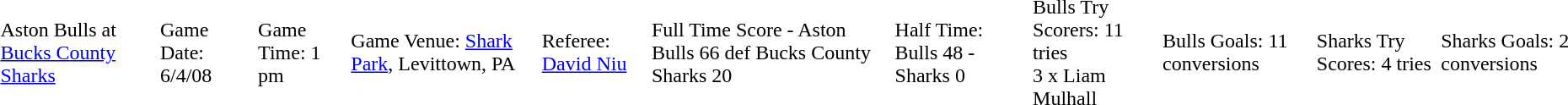<table style="margin: 1em auto 1em auto">
<tr>
<td>Aston Bulls at <a href='#'>Bucks County Sharks</a> <br></td>
<td>Game Date: 6/4/08 <br></td>
<td>Game Time: 1 pm<br></td>
<td>Game Venue: <a href='#'>Shark Park</a>, Levittown, PA<br></td>
<td>Referee: <a href='#'>David Niu</a><br></td>
<td>Full Time Score - Aston Bulls 66 def Bucks County Sharks 20<br></td>
<td>Half Time: Bulls 48 - Sharks 0<br></td>
<td>Bulls Try Scorers: 11 tries<br>3 x Liam Mulhall</td>
<td>Bulls Goals: 11 conversions<br></td>
<td>Sharks Try Scores: 4 tries<br></td>
<td>Sharks Goals: 2 conversions <br></td>
</tr>
</table>
